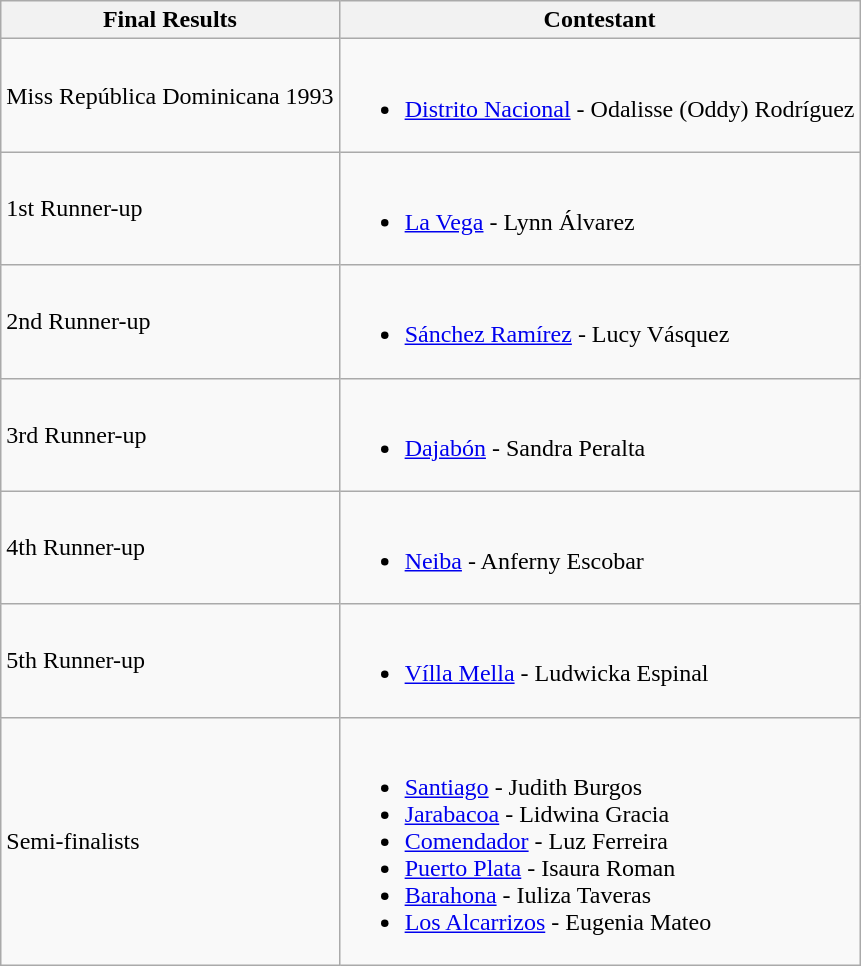<table class="wikitable">
<tr>
<th>Final Results</th>
<th>Contestant</th>
</tr>
<tr>
<td>Miss República Dominicana 1993</td>
<td><br><ul><li><a href='#'>Distrito Nacional</a> - Odalisse (Oddy) Rodríguez</li></ul></td>
</tr>
<tr )>
<td>1st Runner-up</td>
<td><br><ul><li><a href='#'>La Vega</a> - Lynn Álvarez</li></ul></td>
</tr>
<tr>
<td>2nd Runner-up</td>
<td><br><ul><li><a href='#'>Sánchez Ramírez</a> - Lucy Vásquez</li></ul></td>
</tr>
<tr>
<td>3rd Runner-up</td>
<td><br><ul><li><a href='#'>Dajabón</a> - Sandra Peralta</li></ul></td>
</tr>
<tr>
<td>4th Runner-up</td>
<td><br><ul><li><a href='#'>Neiba</a> - Anferny Escobar</li></ul></td>
</tr>
<tr>
<td>5th Runner-up</td>
<td><br><ul><li><a href='#'>Vílla Mella</a> - Ludwicka Espinal</li></ul></td>
</tr>
<tr>
<td>Semi-finalists</td>
<td><br><ul><li><a href='#'>Santiago</a> - Judith Burgos</li><li><a href='#'>Jarabacoa</a> - Lidwina Gracia</li><li><a href='#'>Comendador</a> - Luz Ferreira</li><li><a href='#'>Puerto Plata</a> - Isaura Roman</li><li><a href='#'>Barahona</a> - Iuliza Taveras</li><li><a href='#'>Los Alcarrizos</a> - Eugenia Mateo</li></ul></td>
</tr>
</table>
